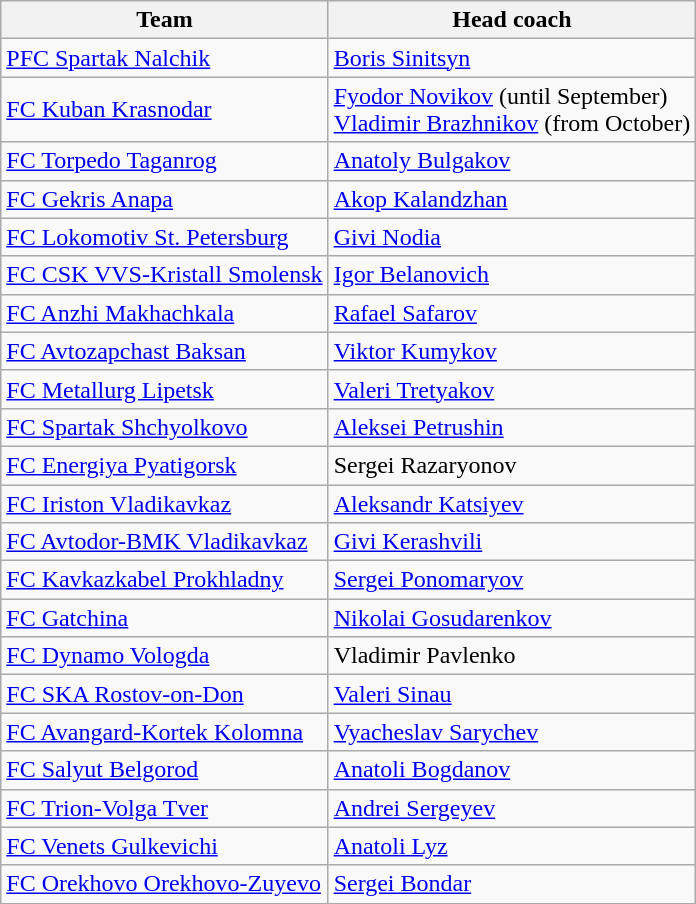<table class="wikitable">
<tr>
<th>Team</th>
<th>Head coach</th>
</tr>
<tr>
<td><a href='#'>PFC Spartak Nalchik</a></td>
<td><a href='#'>Boris Sinitsyn</a></td>
</tr>
<tr>
<td><a href='#'>FC Kuban Krasnodar</a></td>
<td><a href='#'>Fyodor Novikov</a> (until September)<br><a href='#'>Vladimir Brazhnikov</a> (from October)</td>
</tr>
<tr>
<td><a href='#'>FC Torpedo Taganrog</a></td>
<td><a href='#'>Anatoly Bulgakov</a></td>
</tr>
<tr>
<td><a href='#'>FC Gekris Anapa</a></td>
<td><a href='#'>Akop Kalandzhan</a></td>
</tr>
<tr>
<td><a href='#'>FC Lokomotiv St. Petersburg</a></td>
<td><a href='#'>Givi Nodia</a></td>
</tr>
<tr>
<td><a href='#'>FC CSK VVS-Kristall Smolensk</a></td>
<td><a href='#'>Igor Belanovich</a></td>
</tr>
<tr>
<td><a href='#'>FC Anzhi Makhachkala</a></td>
<td><a href='#'>Rafael Safarov</a></td>
</tr>
<tr>
<td><a href='#'>FC Avtozapchast Baksan</a></td>
<td><a href='#'>Viktor Kumykov</a></td>
</tr>
<tr>
<td><a href='#'>FC Metallurg Lipetsk</a></td>
<td><a href='#'>Valeri Tretyakov</a></td>
</tr>
<tr>
<td><a href='#'>FC Spartak Shchyolkovo</a></td>
<td><a href='#'>Aleksei Petrushin</a></td>
</tr>
<tr>
<td><a href='#'>FC Energiya Pyatigorsk</a></td>
<td>Sergei Razaryonov</td>
</tr>
<tr>
<td><a href='#'>FC Iriston Vladikavkaz</a></td>
<td><a href='#'>Aleksandr Katsiyev</a></td>
</tr>
<tr>
<td><a href='#'>FC Avtodor-BMK Vladikavkaz</a></td>
<td><a href='#'>Givi Kerashvili</a></td>
</tr>
<tr>
<td><a href='#'>FC Kavkazkabel Prokhladny</a></td>
<td><a href='#'>Sergei Ponomaryov</a></td>
</tr>
<tr>
<td><a href='#'>FC Gatchina</a></td>
<td><a href='#'>Nikolai Gosudarenkov</a></td>
</tr>
<tr>
<td><a href='#'>FC Dynamo Vologda</a></td>
<td>Vladimir Pavlenko</td>
</tr>
<tr>
<td><a href='#'>FC SKA Rostov-on-Don</a></td>
<td><a href='#'>Valeri Sinau</a></td>
</tr>
<tr>
<td><a href='#'>FC Avangard-Kortek Kolomna</a></td>
<td><a href='#'>Vyacheslav Sarychev</a></td>
</tr>
<tr>
<td><a href='#'>FC Salyut Belgorod</a></td>
<td><a href='#'>Anatoli Bogdanov</a></td>
</tr>
<tr>
<td><a href='#'>FC Trion-Volga Tver</a></td>
<td><a href='#'>Andrei Sergeyev</a></td>
</tr>
<tr>
<td><a href='#'>FC Venets Gulkevichi</a></td>
<td><a href='#'>Anatoli Lyz</a></td>
</tr>
<tr>
<td><a href='#'>FC Orekhovo Orekhovo-Zuyevo</a></td>
<td><a href='#'>Sergei Bondar</a></td>
</tr>
<tr>
</tr>
</table>
